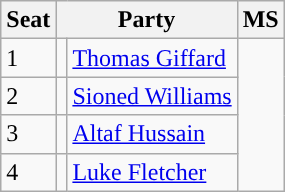<table class="wikitable">
<tr>
<th>Seat</th>
<th colspan=2>Party</th>
<th>MS</th>
</tr>
<tr>
<td>1</td>
<td style="color:inherit;background:"></td>
<td><a href='#'>Thomas Giffard</a></td>
</tr>
<tr>
<td>2</td>
<td style="color:inherit;background:"></td>
<td><a href='#'>Sioned Williams</a></td>
</tr>
<tr>
<td>3</td>
<td style="color:inherit;background:"></td>
<td><a href='#'>Altaf Hussain</a></td>
</tr>
<tr>
<td>4</td>
<td style="color:inherit;background:"></td>
<td><a href='#'>Luke Fletcher</a></td>
</tr>
</table>
